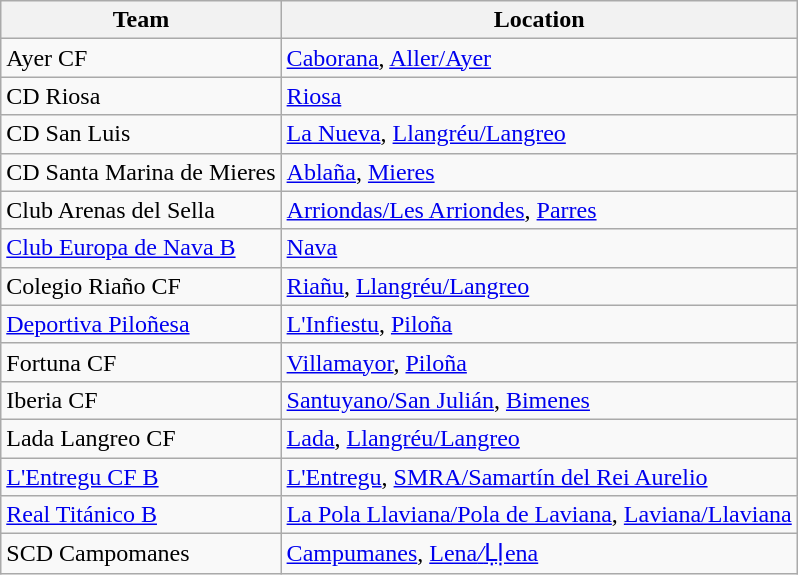<table class="wikitable">
<tr>
<th>Team</th>
<th>Location</th>
</tr>
<tr>
<td>Ayer CF</td>
<td><a href='#'>Caborana</a>, <a href='#'>Aller/Ayer</a></td>
</tr>
<tr>
<td>CD Riosa</td>
<td><a href='#'>Riosa</a></td>
</tr>
<tr>
<td>CD San Luis</td>
<td><a href='#'>La Nueva</a>, <a href='#'>Llangréu/Langreo</a></td>
</tr>
<tr>
<td>CD Santa Marina de Mieres</td>
<td><a href='#'>Ablaña</a>, <a href='#'>Mieres</a></td>
</tr>
<tr>
<td>Club Arenas del Sella</td>
<td><a href='#'>Arriondas/Les Arriondes</a>, <a href='#'>Parres</a></td>
</tr>
<tr>
<td><a href='#'>Club Europa de Nava B</a></td>
<td><a href='#'>Nava</a></td>
</tr>
<tr>
<td>Colegio Riaño CF</td>
<td><a href='#'>Riañu</a>, <a href='#'>Llangréu/Langreo</a></td>
</tr>
<tr>
<td><a href='#'>Deportiva Piloñesa</a></td>
<td><a href='#'>L'Infiestu</a>, <a href='#'>Piloña</a></td>
</tr>
<tr>
<td>Fortuna CF</td>
<td><a href='#'>Villamayor</a>, <a href='#'>Piloña</a></td>
</tr>
<tr>
<td>Iberia CF</td>
<td><a href='#'>Santuyano/San Julián</a>, <a href='#'>Bimenes</a></td>
</tr>
<tr>
<td>Lada Langreo CF</td>
<td><a href='#'>Lada</a>, <a href='#'>Llangréu/Langreo</a></td>
</tr>
<tr>
<td><a href='#'>L'Entregu CF B</a></td>
<td><a href='#'>L'Entregu</a>, <a href='#'>SMRA/Samartín del Rei Aurelio</a></td>
</tr>
<tr>
<td><a href='#'>Real Titánico B</a></td>
<td><a href='#'>La Pola Llaviana/Pola de Laviana</a>, <a href='#'>Laviana/Llaviana</a></td>
</tr>
<tr>
<td>SCD Campomanes</td>
<td><a href='#'>Campumanes</a>, <a href='#'>Lena<em>/</em>Ḷḷena</a></td>
</tr>
</table>
